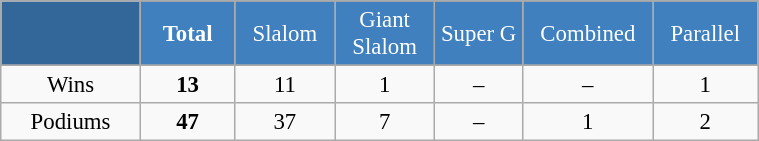<table class="wikitable" style="font-size:95%; text-align:center; border:grey solid 1px; border-collapse:collapse;" width="40%">
<tr style="background-color:#369; color:white;">
<td rowspan="2" colspan="1" width="10%"></td>
</tr>
<tr style="background-color:#4180be; color:white;">
<td width="7%"><strong>Total</strong></td>
<td width="5%">Slalom</td>
<td width="5%">Giant<br>Slalom</td>
<td width="5%">Super G</td>
<td width="5%">Combined</td>
<td width="5%">Parallel</td>
</tr>
<tr style="background-color:#8CB2D8; color:white;">
</tr>
<tr>
<td>Wins</td>
<td><strong>13</strong></td>
<td>11</td>
<td>1</td>
<td>–</td>
<td>–</td>
<td>1</td>
</tr>
<tr>
<td>Podiums</td>
<td><strong>47</strong></td>
<td>37</td>
<td>7</td>
<td>–</td>
<td>1</td>
<td>2</td>
</tr>
</table>
